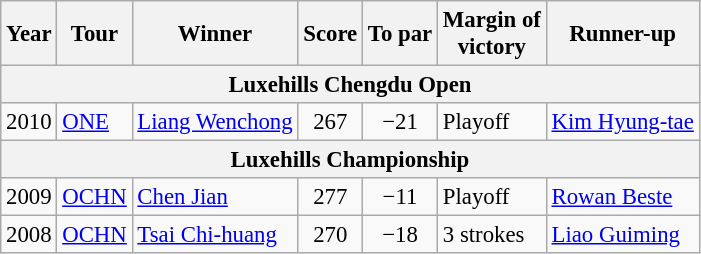<table class="wikitable" style="font-size:95%">
<tr>
<th>Year</th>
<th>Tour</th>
<th>Winner</th>
<th>Score</th>
<th>To par</th>
<th>Margin of<br>victory</th>
<th>Runner-up</th>
</tr>
<tr>
<th colspan=7>Luxehills Chengdu Open</th>
</tr>
<tr>
<td>2010</td>
<td><a href='#'>ONE</a></td>
<td> <a href='#'>Liang Wenchong</a></td>
<td align=center>267</td>
<td align=center>−21</td>
<td>Playoff</td>
<td> <a href='#'>Kim Hyung-tae</a></td>
</tr>
<tr>
<th colspan=7>Luxehills Championship</th>
</tr>
<tr>
<td>2009</td>
<td><a href='#'>OCHN</a></td>
<td> <a href='#'>Chen Jian</a></td>
<td align=center>277</td>
<td align=center>−11</td>
<td>Playoff</td>
<td> <a href='#'>Rowan Beste</a></td>
</tr>
<tr>
<td>2008</td>
<td><a href='#'>OCHN</a></td>
<td> <a href='#'>Tsai Chi-huang</a></td>
<td align=center>270</td>
<td align=center>−18</td>
<td>3 strokes</td>
<td> <a href='#'>Liao Guiming</a></td>
</tr>
</table>
